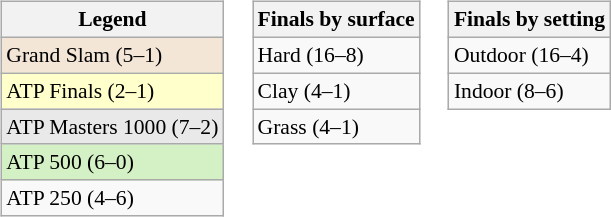<table>
<tr valign=top>
<td><br><table class="wikitable" style=font-size:90%>
<tr>
<th>Legend</th>
</tr>
<tr style=background:#f3e6d7>
<td>Grand Slam (5–1)</td>
</tr>
<tr style=background:#ffc>
<td>ATP Finals (2–1)</td>
</tr>
<tr style=background:#e9e9e9>
<td>ATP Masters 1000 (7–2)</td>
</tr>
<tr style=background:#d4f1c5>
<td>ATP 500 (6–0)</td>
</tr>
<tr>
<td>ATP 250 (4–6)</td>
</tr>
</table>
</td>
<td><br><table class="wikitable" style=font-size:90%>
<tr>
<th>Finals by surface</th>
</tr>
<tr>
<td>Hard (16–8)</td>
</tr>
<tr>
<td>Clay (4–1)</td>
</tr>
<tr>
<td>Grass (4–1)</td>
</tr>
</table>
</td>
<td><br><table class="wikitable" style=font-size:90%>
<tr>
<th>Finals by setting</th>
</tr>
<tr>
<td>Outdoor (16–4)</td>
</tr>
<tr>
<td>Indoor (8–6)</td>
</tr>
</table>
</td>
</tr>
</table>
